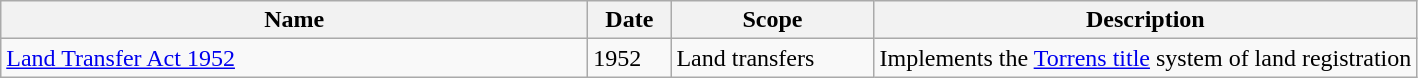<table class="wikitable sortable">
<tr>
<th>Name</th>
<th>Date</th>
<th>Scope</th>
<th>Description</th>
</tr>
<tr>
<td style="width:24em;"><a href='#'>Land Transfer Act 1952</a></td>
<td style="width:3em;">1952</td>
<td style="width:8em;">Land transfers</td>
<td>Implements the <a href='#'>Torrens title</a> system of land registration</td>
</tr>
</table>
